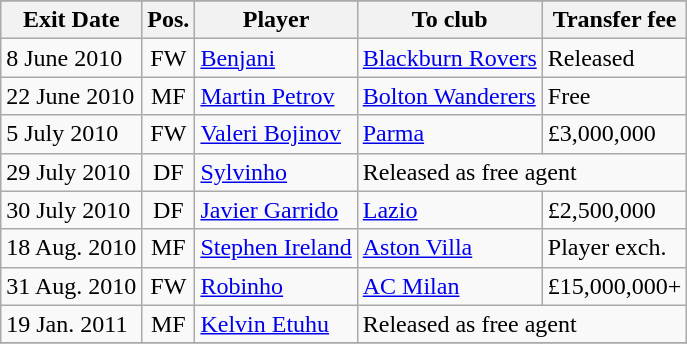<table class="wikitable">
<tr>
</tr>
<tr>
<th>Exit Date</th>
<th>Pos.</th>
<th>Player</th>
<th>To club</th>
<th>Transfer fee</th>
</tr>
<tr>
<td>8 June 2010</td>
<td align="center">FW</td>
<td> <a href='#'>Benjani</a></td>
<td> <a href='#'>Blackburn Rovers</a></td>
<td>Released</td>
</tr>
<tr>
<td>22 June 2010</td>
<td align="center">MF</td>
<td> <a href='#'>Martin Petrov</a></td>
<td> <a href='#'>Bolton Wanderers</a></td>
<td>Free</td>
</tr>
<tr>
<td>5 July 2010</td>
<td align="center">FW</td>
<td> <a href='#'>Valeri Bojinov</a></td>
<td> <a href='#'>Parma</a></td>
<td>£3,000,000</td>
</tr>
<tr>
<td>29 July 2010</td>
<td align="center">DF</td>
<td> <a href='#'>Sylvinho</a></td>
<td colspan="2">Released as free agent</td>
</tr>
<tr>
<td>30 July 2010</td>
<td align="center">DF</td>
<td> <a href='#'>Javier Garrido</a></td>
<td> <a href='#'>Lazio</a></td>
<td>£2,500,000</td>
</tr>
<tr>
<td>18 Aug. 2010</td>
<td align="center">MF</td>
<td> <a href='#'>Stephen Ireland</a></td>
<td> <a href='#'>Aston Villa</a></td>
<td>Player exch.</td>
</tr>
<tr>
<td>31 Aug. 2010</td>
<td align="center">FW</td>
<td> <a href='#'>Robinho</a></td>
<td> <a href='#'>AC Milan</a></td>
<td>£15,000,000+</td>
</tr>
<tr>
<td>19 Jan. 2011</td>
<td align="center">MF</td>
<td> <a href='#'>Kelvin Etuhu</a></td>
<td colspan="2">Released as free agent</td>
</tr>
<tr>
</tr>
</table>
